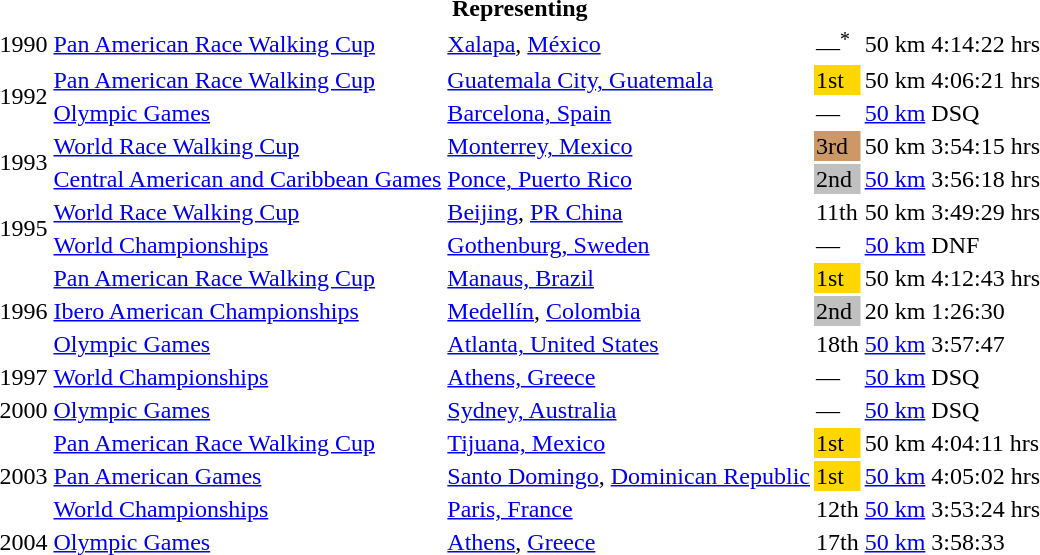<table>
<tr>
<th colspan="6">Representing </th>
</tr>
<tr>
<td>1990</td>
<td><a href='#'>Pan American Race Walking Cup</a></td>
<td><a href='#'>Xalapa</a>, <a href='#'>México</a></td>
<td>—<sup>*</sup></td>
<td>50 km</td>
<td>4:14:22 hrs</td>
</tr>
<tr>
<td rowspan=2>1992</td>
<td><a href='#'>Pan American Race Walking Cup</a></td>
<td><a href='#'>Guatemala City, Guatemala</a></td>
<td bgcolor="gold">1st</td>
<td>50 km</td>
<td>4:06:21 hrs</td>
</tr>
<tr>
<td><a href='#'>Olympic Games</a></td>
<td><a href='#'>Barcelona, Spain</a></td>
<td>—</td>
<td><a href='#'>50 km</a></td>
<td>DSQ</td>
</tr>
<tr>
<td rowspan=2>1993</td>
<td><a href='#'>World Race Walking Cup</a></td>
<td><a href='#'>Monterrey, Mexico</a></td>
<td bgcolor="cc9966">3rd</td>
<td>50 km</td>
<td>3:54:15 hrs</td>
</tr>
<tr>
<td><a href='#'>Central American and Caribbean Games</a></td>
<td><a href='#'>Ponce, Puerto Rico</a></td>
<td bgcolor="silver">2nd</td>
<td><a href='#'>50 km</a></td>
<td>3:56:18 hrs</td>
</tr>
<tr>
<td rowspan=2>1995</td>
<td><a href='#'>World Race Walking Cup</a></td>
<td><a href='#'>Beijing</a>, <a href='#'>PR China</a></td>
<td>11th</td>
<td>50 km</td>
<td>3:49:29 hrs</td>
</tr>
<tr>
<td><a href='#'>World Championships</a></td>
<td><a href='#'>Gothenburg, Sweden</a></td>
<td>—</td>
<td><a href='#'>50 km</a></td>
<td>DNF</td>
</tr>
<tr>
<td rowspan=3>1996</td>
<td><a href='#'>Pan American Race Walking Cup</a></td>
<td><a href='#'>Manaus, Brazil</a></td>
<td bgcolor="gold">1st</td>
<td>50 km</td>
<td>4:12:43 hrs</td>
</tr>
<tr>
<td><a href='#'>Ibero American Championships</a></td>
<td><a href='#'>Medellín</a>, <a href='#'>Colombia</a></td>
<td bgcolor="silver">2nd</td>
<td>20 km</td>
<td>1:26:30</td>
</tr>
<tr>
<td><a href='#'>Olympic Games</a></td>
<td><a href='#'>Atlanta, United States</a></td>
<td>18th</td>
<td><a href='#'>50 km</a></td>
<td>3:57:47</td>
</tr>
<tr>
<td>1997</td>
<td><a href='#'>World Championships</a></td>
<td><a href='#'>Athens, Greece</a></td>
<td>—</td>
<td><a href='#'>50 km</a></td>
<td>DSQ</td>
</tr>
<tr>
<td>2000</td>
<td><a href='#'>Olympic Games</a></td>
<td><a href='#'>Sydney, Australia</a></td>
<td>—</td>
<td><a href='#'>50 km</a></td>
<td>DSQ</td>
</tr>
<tr>
<td rowspan=3>2003</td>
<td><a href='#'>Pan American Race Walking Cup</a></td>
<td><a href='#'>Tijuana, Mexico</a></td>
<td bgcolor="gold">1st</td>
<td>50 km</td>
<td>4:04:11 hrs</td>
</tr>
<tr>
<td><a href='#'>Pan American Games</a></td>
<td><a href='#'>Santo Domingo</a>, <a href='#'>Dominican Republic</a></td>
<td bgcolor="gold">1st</td>
<td><a href='#'>50 km</a></td>
<td>4:05:02 hrs</td>
</tr>
<tr>
<td><a href='#'>World Championships</a></td>
<td><a href='#'>Paris, France</a></td>
<td>12th</td>
<td><a href='#'>50 km</a></td>
<td>3:53:24 hrs</td>
</tr>
<tr>
<td>2004</td>
<td><a href='#'>Olympic Games</a></td>
<td><a href='#'>Athens</a>, <a href='#'>Greece</a></td>
<td>17th</td>
<td><a href='#'>50 km</a></td>
<td>3:58:33</td>
</tr>
</table>
